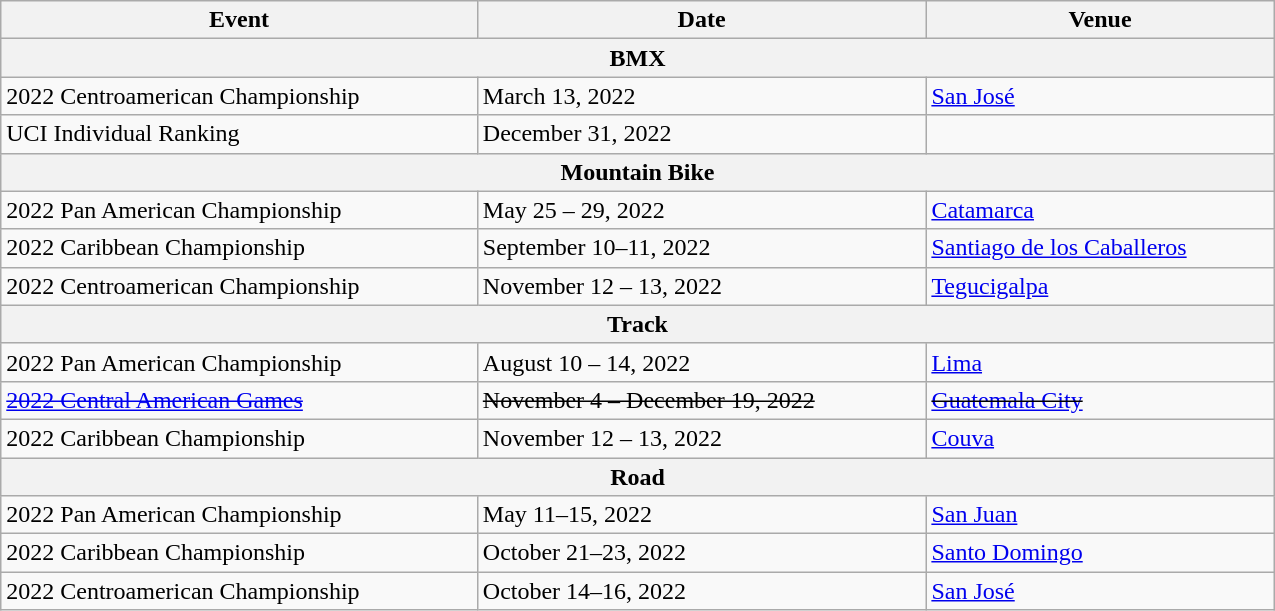<table class="wikitable" style="width:850px;">
<tr>
<th>Event</th>
<th>Date</th>
<th>Venue</th>
</tr>
<tr>
<th colspan="3">BMX</th>
</tr>
<tr>
<td>2022 Centroamerican Championship</td>
<td>March 13, 2022</td>
<td> <a href='#'>San José</a></td>
</tr>
<tr>
<td>UCI Individual Ranking</td>
<td>December 31, 2022</td>
<td></td>
</tr>
<tr>
<th colspan="3">Mountain Bike</th>
</tr>
<tr>
<td>2022 Pan American Championship</td>
<td>May 25 – 29, 2022</td>
<td> <a href='#'>Catamarca</a></td>
</tr>
<tr>
<td>2022 Caribbean Championship</td>
<td>September 10–11, 2022</td>
<td> <a href='#'>Santiago de los Caballeros</a></td>
</tr>
<tr>
<td>2022 Centroamerican Championship</td>
<td>November 12 – 13, 2022</td>
<td> <a href='#'>Tegucigalpa</a></td>
</tr>
<tr>
<th colspan="3">Track</th>
</tr>
<tr>
<td>2022 Pan American Championship</td>
<td>August 10 – 14, 2022</td>
<td> <a href='#'>Lima</a></td>
</tr>
<tr>
<td><a href='#'><s>2022 Central American Games</s></a></td>
<td><s>November 4 – December 19, 2022</s></td>
<td><s> <a href='#'>Guatemala City</a></s></td>
</tr>
<tr>
<td>2022 Caribbean Championship</td>
<td>November 12 – 13, 2022</td>
<td> <a href='#'>Couva</a></td>
</tr>
<tr>
<th colspan="3">Road</th>
</tr>
<tr>
<td>2022 Pan American Championship</td>
<td>May 11–15, 2022</td>
<td> <a href='#'>San Juan</a></td>
</tr>
<tr>
<td>2022 Caribbean Championship</td>
<td>October 21–23, 2022</td>
<td> <a href='#'>Santo Domingo</a></td>
</tr>
<tr>
<td>2022 Centroamerican Championship</td>
<td>October 14–16, 2022</td>
<td> <a href='#'>San José</a></td>
</tr>
</table>
